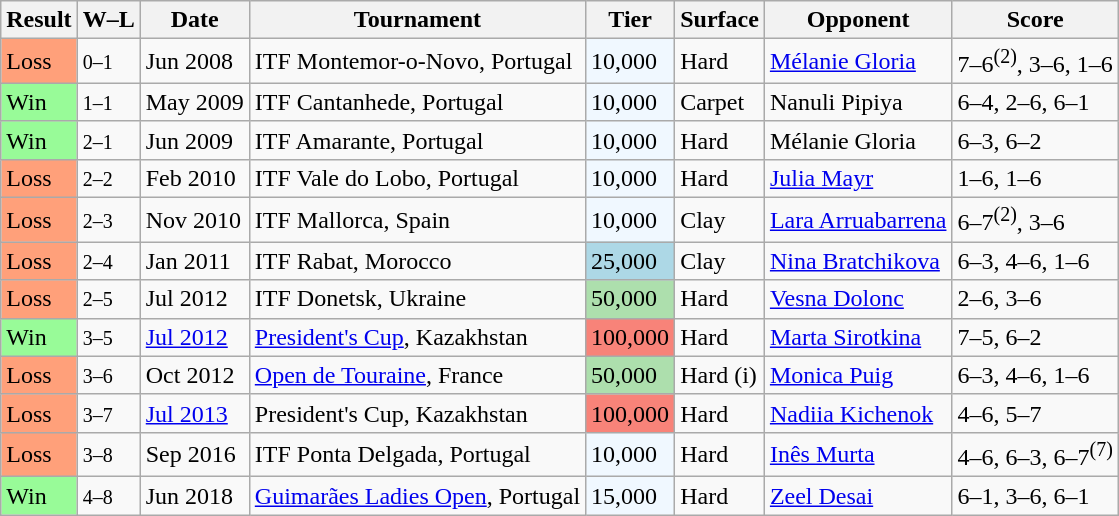<table class="sortable wikitable">
<tr>
<th>Result</th>
<th>W–L</th>
<th>Date</th>
<th>Tournament</th>
<th>Tier</th>
<th>Surface</th>
<th>Opponent</th>
<th class=unsortable>Score</th>
</tr>
<tr>
<td style="background:#ffa07a;">Loss</td>
<td><small>0–1</small></td>
<td>Jun 2008</td>
<td>ITF Montemor-o-Novo, Portugal</td>
<td bgcolor=f0f8ff>10,000</td>
<td>Hard</td>
<td> <a href='#'>Mélanie Gloria</a></td>
<td>7–6<sup>(2)</sup>, 3–6, 1–6</td>
</tr>
<tr style="background:;">
<td style="background:#98FB98;">Win</td>
<td><small>1–1</small></td>
<td>May 2009</td>
<td>ITF Cantanhede, Portugal</td>
<td bgcolor=f0f8ff>10,000</td>
<td>Carpet</td>
<td> Nanuli Pipiya</td>
<td>6–4, 2–6, 6–1</td>
</tr>
<tr>
<td style="background:#98FB98;">Win</td>
<td><small>2–1</small></td>
<td>Jun 2009</td>
<td>ITF Amarante, Portugal</td>
<td bgcolor=f0f8ff>10,000</td>
<td>Hard</td>
<td> Mélanie Gloria</td>
<td>6–3, 6–2</td>
</tr>
<tr>
<td style="background:#ffa07a;">Loss</td>
<td><small>2–2</small></td>
<td>Feb 2010</td>
<td>ITF Vale do Lobo, Portugal</td>
<td bgcolor=f0f8ff>10,000</td>
<td>Hard</td>
<td> <a href='#'>Julia Mayr</a></td>
<td>1–6, 1–6</td>
</tr>
<tr>
<td style="background:#ffa07a;">Loss</td>
<td><small>2–3</small></td>
<td>Nov 2010</td>
<td>ITF Mallorca, Spain</td>
<td bgcolor=f0f8ff>10,000</td>
<td>Clay</td>
<td> <a href='#'>Lara Arruabarrena</a></td>
<td>6–7<sup>(2)</sup>, 3–6</td>
</tr>
<tr>
<td style="background:#ffa07a;">Loss</td>
<td><small>2–4</small></td>
<td>Jan 2011</td>
<td>ITF Rabat, Morocco</td>
<td bgcolor=lightblue>25,000</td>
<td>Clay</td>
<td> <a href='#'>Nina Bratchikova</a></td>
<td>6–3, 4–6, 1–6</td>
</tr>
<tr>
<td style="background:#ffa07a;">Loss</td>
<td><small>2–5</small></td>
<td>Jul 2012</td>
<td>ITF Donetsk, Ukraine</td>
<td bgcolor=addfad>50,000</td>
<td>Hard</td>
<td> <a href='#'>Vesna Dolonc</a></td>
<td>2–6, 3–6</td>
</tr>
<tr>
<td style="background:#98FB98;">Win</td>
<td><small>3–5</small></td>
<td><a href='#'>Jul 2012</a></td>
<td><a href='#'>President's Cup</a>, Kazakhstan</td>
<td bgcolor=f88379>100,000</td>
<td>Hard</td>
<td> <a href='#'>Marta Sirotkina</a></td>
<td>7–5, 6–2</td>
</tr>
<tr>
<td style="background:#ffa07a;">Loss</td>
<td><small>3–6</small></td>
<td>Oct 2012</td>
<td><a href='#'>Open de Touraine</a>, France</td>
<td bgcolor=addfad>50,000</td>
<td>Hard (i)</td>
<td> <a href='#'>Monica Puig</a></td>
<td>6–3, 4–6, 1–6</td>
</tr>
<tr>
<td style="background:#ffa07a;">Loss</td>
<td><small>3–7</small></td>
<td><a href='#'>Jul 2013</a></td>
<td>President's Cup, Kazakhstan</td>
<td bgcolor=f88379>100,000</td>
<td>Hard</td>
<td> <a href='#'>Nadiia Kichenok</a></td>
<td>4–6, 5–7</td>
</tr>
<tr>
<td style="background:#ffa07a;">Loss</td>
<td><small>3–8</small></td>
<td>Sep 2016</td>
<td>ITF Ponta Delgada, Portugal</td>
<td bgcolor=f0f8ff>10,000</td>
<td>Hard</td>
<td> <a href='#'>Inês Murta</a></td>
<td>4–6, 6–3, 6–7<sup>(7)</sup></td>
</tr>
<tr>
<td style="background:#98FB98;">Win</td>
<td><small>4–8</small></td>
<td>Jun 2018</td>
<td><a href='#'>Guimarães Ladies Open</a>, Portugal</td>
<td bgcolor=f0f8ff>15,000</td>
<td>Hard</td>
<td> <a href='#'>Zeel Desai</a></td>
<td>6–1, 3–6, 6–1</td>
</tr>
</table>
